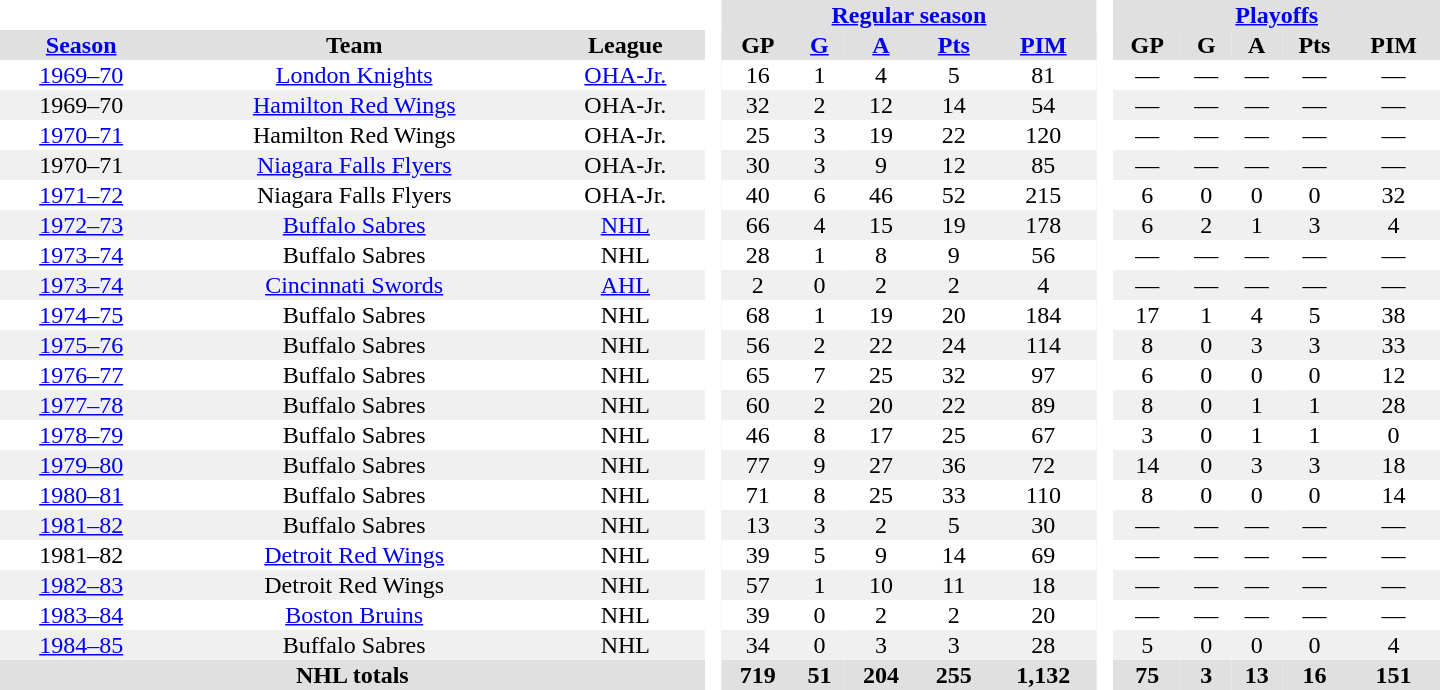<table border="0" cellpadding="1" cellspacing="0" style="text-align:center; width:60em">
<tr bgcolor="#e0e0e0">
<th colspan="3" bgcolor="#ffffff"> </th>
<th rowspan="99" bgcolor="#ffffff"> </th>
<th colspan="5"><a href='#'>Regular season</a></th>
<th rowspan="99" bgcolor="#ffffff"> </th>
<th colspan="5"><a href='#'>Playoffs</a></th>
</tr>
<tr bgcolor="#e0e0e0">
<th><a href='#'>Season</a></th>
<th>Team</th>
<th>League</th>
<th>GP</th>
<th><a href='#'>G</a></th>
<th><a href='#'>A</a></th>
<th><a href='#'>Pts</a></th>
<th><a href='#'>PIM</a></th>
<th>GP</th>
<th>G</th>
<th>A</th>
<th>Pts</th>
<th>PIM</th>
</tr>
<tr>
<td><a href='#'>1969–70</a></td>
<td><a href='#'>London Knights</a></td>
<td><a href='#'>OHA-Jr.</a></td>
<td>16</td>
<td>1</td>
<td>4</td>
<td>5</td>
<td>81</td>
<td>—</td>
<td>—</td>
<td>—</td>
<td>—</td>
<td>—</td>
</tr>
<tr bgcolor="#f0f0f0">
<td>1969–70</td>
<td><a href='#'>Hamilton Red Wings</a></td>
<td>OHA-Jr.</td>
<td>32</td>
<td>2</td>
<td>12</td>
<td>14</td>
<td>54</td>
<td>—</td>
<td>—</td>
<td>—</td>
<td>—</td>
<td>—</td>
</tr>
<tr>
<td><a href='#'>1970–71</a></td>
<td>Hamilton Red Wings</td>
<td>OHA-Jr.</td>
<td>25</td>
<td>3</td>
<td>19</td>
<td>22</td>
<td>120</td>
<td>—</td>
<td>—</td>
<td>—</td>
<td>—</td>
<td>—</td>
</tr>
<tr bgcolor="#f0f0f0">
<td>1970–71</td>
<td><a href='#'>Niagara Falls Flyers</a></td>
<td>OHA-Jr.</td>
<td>30</td>
<td>3</td>
<td>9</td>
<td>12</td>
<td>85</td>
<td>—</td>
<td>—</td>
<td>—</td>
<td>—</td>
<td>—</td>
</tr>
<tr>
<td><a href='#'>1971–72</a></td>
<td>Niagara Falls Flyers</td>
<td>OHA-Jr.</td>
<td>40</td>
<td>6</td>
<td>46</td>
<td>52</td>
<td>215</td>
<td>6</td>
<td>0</td>
<td>0</td>
<td>0</td>
<td>32</td>
</tr>
<tr bgcolor="#f0f0f0">
<td><a href='#'>1972–73</a></td>
<td><a href='#'>Buffalo Sabres</a></td>
<td><a href='#'>NHL</a></td>
<td>66</td>
<td>4</td>
<td>15</td>
<td>19</td>
<td>178</td>
<td>6</td>
<td>2</td>
<td>1</td>
<td>3</td>
<td>4</td>
</tr>
<tr>
<td><a href='#'>1973–74</a></td>
<td>Buffalo Sabres</td>
<td>NHL</td>
<td>28</td>
<td>1</td>
<td>8</td>
<td>9</td>
<td>56</td>
<td>—</td>
<td>—</td>
<td>—</td>
<td>—</td>
<td>—</td>
</tr>
<tr bgcolor="#f0f0f0">
<td><a href='#'>1973–74</a></td>
<td><a href='#'>Cincinnati Swords</a></td>
<td><a href='#'>AHL</a></td>
<td>2</td>
<td>0</td>
<td>2</td>
<td>2</td>
<td>4</td>
<td>—</td>
<td>—</td>
<td>—</td>
<td>—</td>
<td>—</td>
</tr>
<tr>
<td><a href='#'>1974–75</a></td>
<td>Buffalo Sabres</td>
<td>NHL</td>
<td>68</td>
<td>1</td>
<td>19</td>
<td>20</td>
<td>184</td>
<td>17</td>
<td>1</td>
<td>4</td>
<td>5</td>
<td>38</td>
</tr>
<tr bgcolor="#f0f0f0">
<td><a href='#'>1975–76</a></td>
<td>Buffalo Sabres</td>
<td>NHL</td>
<td>56</td>
<td>2</td>
<td>22</td>
<td>24</td>
<td>114</td>
<td>8</td>
<td>0</td>
<td>3</td>
<td>3</td>
<td>33</td>
</tr>
<tr>
<td><a href='#'>1976–77</a></td>
<td>Buffalo Sabres</td>
<td>NHL</td>
<td>65</td>
<td>7</td>
<td>25</td>
<td>32</td>
<td>97</td>
<td>6</td>
<td>0</td>
<td>0</td>
<td>0</td>
<td>12</td>
</tr>
<tr bgcolor="#f0f0f0">
<td><a href='#'>1977–78</a></td>
<td>Buffalo Sabres</td>
<td>NHL</td>
<td>60</td>
<td>2</td>
<td>20</td>
<td>22</td>
<td>89</td>
<td>8</td>
<td>0</td>
<td>1</td>
<td>1</td>
<td>28</td>
</tr>
<tr>
<td><a href='#'>1978–79</a></td>
<td>Buffalo Sabres</td>
<td>NHL</td>
<td>46</td>
<td>8</td>
<td>17</td>
<td>25</td>
<td>67</td>
<td>3</td>
<td>0</td>
<td>1</td>
<td>1</td>
<td>0</td>
</tr>
<tr bgcolor="#f0f0f0">
<td><a href='#'>1979–80</a></td>
<td>Buffalo Sabres</td>
<td>NHL</td>
<td>77</td>
<td>9</td>
<td>27</td>
<td>36</td>
<td>72</td>
<td>14</td>
<td>0</td>
<td>3</td>
<td>3</td>
<td>18</td>
</tr>
<tr>
<td><a href='#'>1980–81</a></td>
<td>Buffalo Sabres</td>
<td>NHL</td>
<td>71</td>
<td>8</td>
<td>25</td>
<td>33</td>
<td>110</td>
<td>8</td>
<td>0</td>
<td>0</td>
<td>0</td>
<td>14</td>
</tr>
<tr bgcolor="#f0f0f0">
<td><a href='#'>1981–82</a></td>
<td>Buffalo Sabres</td>
<td>NHL</td>
<td>13</td>
<td>3</td>
<td>2</td>
<td>5</td>
<td>30</td>
<td>—</td>
<td>—</td>
<td>—</td>
<td>—</td>
<td>—</td>
</tr>
<tr>
<td>1981–82</td>
<td><a href='#'>Detroit Red Wings</a></td>
<td>NHL</td>
<td>39</td>
<td>5</td>
<td>9</td>
<td>14</td>
<td>69</td>
<td>—</td>
<td>—</td>
<td>—</td>
<td>—</td>
<td>—</td>
</tr>
<tr bgcolor="#f0f0f0">
<td><a href='#'>1982–83</a></td>
<td>Detroit Red Wings</td>
<td>NHL</td>
<td>57</td>
<td>1</td>
<td>10</td>
<td>11</td>
<td>18</td>
<td>—</td>
<td>—</td>
<td>—</td>
<td>—</td>
<td>—</td>
</tr>
<tr>
<td><a href='#'>1983–84</a></td>
<td><a href='#'>Boston Bruins</a></td>
<td>NHL</td>
<td>39</td>
<td>0</td>
<td>2</td>
<td>2</td>
<td>20</td>
<td>—</td>
<td>—</td>
<td>—</td>
<td>—</td>
<td>—</td>
</tr>
<tr bgcolor="#f0f0f0">
<td><a href='#'>1984–85</a></td>
<td>Buffalo Sabres</td>
<td>NHL</td>
<td>34</td>
<td>0</td>
<td>3</td>
<td>3</td>
<td>28</td>
<td>5</td>
<td>0</td>
<td>0</td>
<td>0</td>
<td>4</td>
</tr>
<tr style="background:#e0e0e0;">
<th colspan="3">NHL totals</th>
<th>719</th>
<th>51</th>
<th>204</th>
<th>255</th>
<th>1,132</th>
<th>75</th>
<th>3</th>
<th>13</th>
<th>16</th>
<th>151</th>
</tr>
</table>
